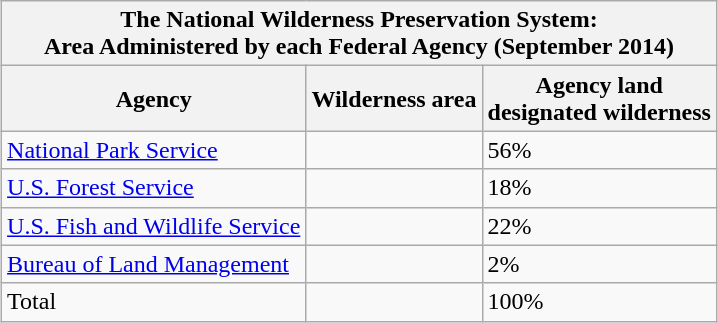<table class="wikitable" style="margin:1em auto;">
<tr>
<th colspan=3>The National Wilderness Preservation System:<br>Area Administered by each Federal Agency (September 2014)</th>
</tr>
<tr>
<th>Agency</th>
<th>Wilderness area</th>
<th>Agency land<br>designated wilderness</th>
</tr>
<tr>
<td><a href='#'>National Park Service</a></td>
<td></td>
<td>56%</td>
</tr>
<tr>
<td><a href='#'>U.S. Forest Service</a></td>
<td></td>
<td>18%</td>
</tr>
<tr>
<td><a href='#'>U.S. Fish and Wildlife Service</a></td>
<td></td>
<td>22%</td>
</tr>
<tr>
<td><a href='#'>Bureau of Land Management</a></td>
<td></td>
<td>2%</td>
</tr>
<tr>
<td>Total</td>
<td></td>
<td>100%</td>
</tr>
</table>
